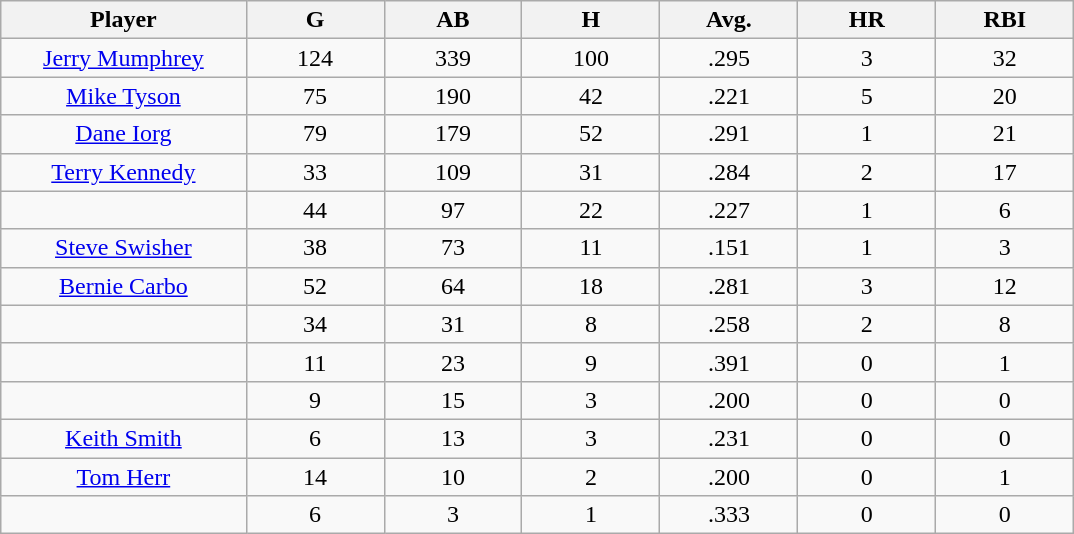<table class="wikitable sortable">
<tr>
<th bgcolor="#DDDDFF" width="16%">Player</th>
<th bgcolor="#DDDDFF" width="9%">G</th>
<th bgcolor="#DDDDFF" width="9%">AB</th>
<th bgcolor="#DDDDFF" width="9%">H</th>
<th bgcolor="#DDDDFF" width="9%">Avg.</th>
<th bgcolor="#DDDDFF" width="9%">HR</th>
<th bgcolor="#DDDDFF" width="9%">RBI</th>
</tr>
<tr align="center">
<td><a href='#'>Jerry Mumphrey</a></td>
<td>124</td>
<td>339</td>
<td>100</td>
<td>.295</td>
<td>3</td>
<td>32</td>
</tr>
<tr align="center">
<td><a href='#'>Mike Tyson</a></td>
<td>75</td>
<td>190</td>
<td>42</td>
<td>.221</td>
<td>5</td>
<td>20</td>
</tr>
<tr align="center">
<td><a href='#'>Dane Iorg</a></td>
<td>79</td>
<td>179</td>
<td>52</td>
<td>.291</td>
<td>1</td>
<td>21</td>
</tr>
<tr align="center">
<td><a href='#'>Terry Kennedy</a></td>
<td>33</td>
<td>109</td>
<td>31</td>
<td>.284</td>
<td>2</td>
<td>17</td>
</tr>
<tr align="center">
<td></td>
<td>44</td>
<td>97</td>
<td>22</td>
<td>.227</td>
<td>1</td>
<td>6</td>
</tr>
<tr align="center">
<td><a href='#'>Steve Swisher</a></td>
<td>38</td>
<td>73</td>
<td>11</td>
<td>.151</td>
<td>1</td>
<td>3</td>
</tr>
<tr align="center">
<td><a href='#'>Bernie Carbo</a></td>
<td>52</td>
<td>64</td>
<td>18</td>
<td>.281</td>
<td>3</td>
<td>12</td>
</tr>
<tr align="center">
<td></td>
<td>34</td>
<td>31</td>
<td>8</td>
<td>.258</td>
<td>2</td>
<td>8</td>
</tr>
<tr align="center">
<td></td>
<td>11</td>
<td>23</td>
<td>9</td>
<td>.391</td>
<td>0</td>
<td>1</td>
</tr>
<tr align="center">
<td></td>
<td>9</td>
<td>15</td>
<td>3</td>
<td>.200</td>
<td>0</td>
<td>0</td>
</tr>
<tr align="center">
<td><a href='#'>Keith Smith</a></td>
<td>6</td>
<td>13</td>
<td>3</td>
<td>.231</td>
<td>0</td>
<td>0</td>
</tr>
<tr align="center">
<td><a href='#'>Tom Herr</a></td>
<td>14</td>
<td>10</td>
<td>2</td>
<td>.200</td>
<td>0</td>
<td>1</td>
</tr>
<tr align="center">
<td></td>
<td>6</td>
<td>3</td>
<td>1</td>
<td>.333</td>
<td>0</td>
<td>0</td>
</tr>
</table>
